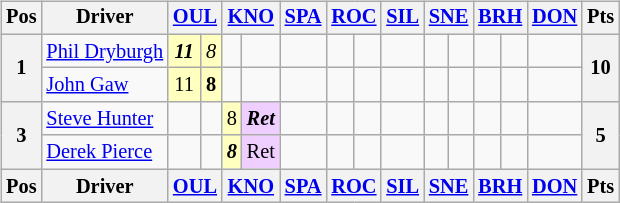<table>
<tr>
<td><br><table class="wikitable" style="font-size: 85%; text-align: center;">
<tr valign="top">
<th valign="middle">Pos</th>
<th valign="middle">Driver</th>
<th colspan=2><a href='#'>OUL</a></th>
<th colspan=2><a href='#'>KNO</a></th>
<th><a href='#'>SPA</a></th>
<th colspan=2><a href='#'>ROC</a></th>
<th><a href='#'>SIL</a></th>
<th colspan=2><a href='#'>SNE</a></th>
<th colspan=2><a href='#'>BRH</a></th>
<th><a href='#'>DON</a></th>
<th valign="middle">Pts</th>
</tr>
<tr>
<th rowspan=2>1</th>
<td align=left> <a href='#'>Phil Dryburgh</a></td>
<td style="background:#FFFFBF;"><strong><em>11</em></strong></td>
<td style="background:#FFFFBF;"><em>8</em></td>
<td></td>
<td></td>
<td></td>
<td></td>
<td></td>
<td></td>
<td></td>
<td></td>
<td></td>
<td></td>
<td></td>
<th rowspan=2>10</th>
</tr>
<tr>
<td align=left> <a href='#'>John Gaw</a></td>
<td style="background:#FFFFBF;">11</td>
<td style="background:#FFFFBF;"><strong>8</strong></td>
<td></td>
<td></td>
<td></td>
<td></td>
<td></td>
<td></td>
<td></td>
<td></td>
<td></td>
<td></td>
<td></td>
</tr>
<tr>
<th rowspan=2>3</th>
<td align=left> <a href='#'>Steve Hunter</a></td>
<td></td>
<td></td>
<td style="background:#FFFFBF;">8</td>
<td style="background:#EFCFFF;"><strong><em>Ret</em></strong></td>
<td></td>
<td></td>
<td></td>
<td></td>
<td></td>
<td></td>
<td></td>
<td></td>
<td></td>
<th rowspan=2>5</th>
</tr>
<tr>
<td align=left> <a href='#'>Derek Pierce</a></td>
<td></td>
<td></td>
<td style="background:#FFFFBF;"><strong><em>8</em></strong></td>
<td style="background:#EFCFFF;">Ret</td>
<td></td>
<td></td>
<td></td>
<td></td>
<td></td>
<td></td>
<td></td>
<td></td>
<td></td>
</tr>
<tr valign="top">
<th valign="middle">Pos</th>
<th valign="middle">Driver</th>
<th colspan=2><a href='#'>OUL</a></th>
<th colspan=2><a href='#'>KNO</a></th>
<th><a href='#'>SPA</a></th>
<th colspan=2><a href='#'>ROC</a></th>
<th><a href='#'>SIL</a></th>
<th colspan=2><a href='#'>SNE</a></th>
<th colspan=2><a href='#'>BRH</a></th>
<th><a href='#'>DON</a></th>
<th valign="middle">Pts</th>
</tr>
</table>
</td>
<td></td>
</tr>
</table>
